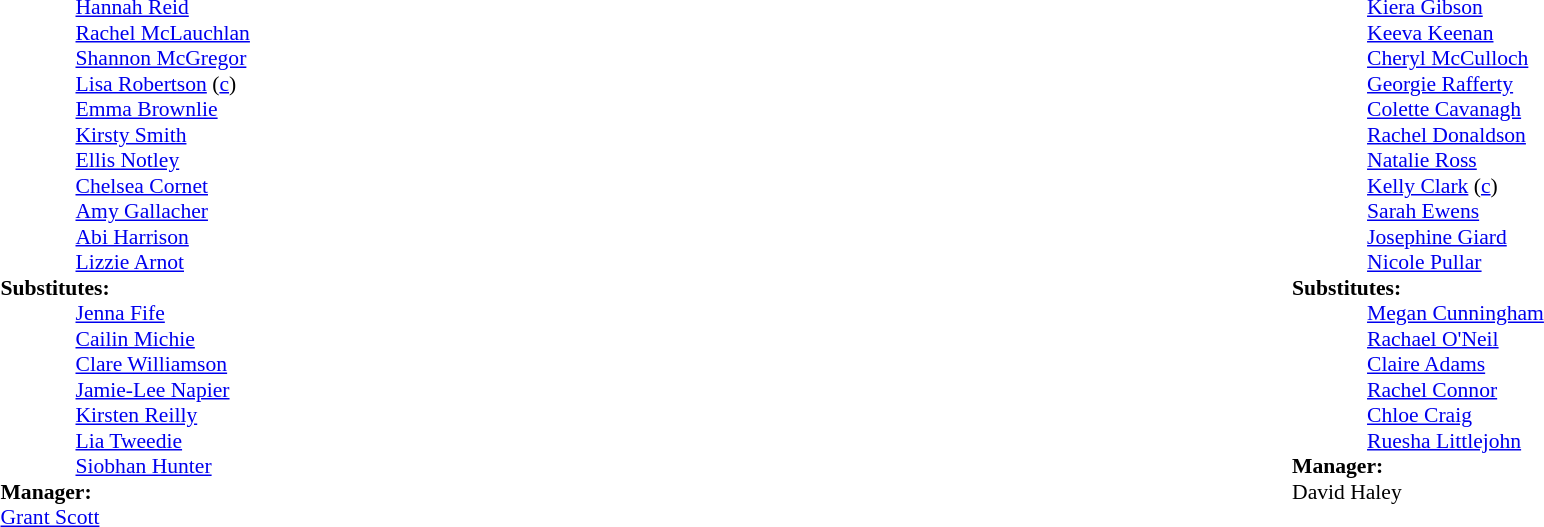<table width="100%">
<tr>
<td valign="top" width="40%"><br><table style="font-size:90%" cellspacing="0" cellpadding="0">
<tr>
<th width=25></th>
<th width=25></th>
</tr>
<tr>
<td></td>
<td></td>
<td> <a href='#'>Hannah Reid</a></td>
</tr>
<tr>
<td></td>
<td></td>
<td> <a href='#'>Rachel McLauchlan</a></td>
</tr>
<tr>
<td></td>
<td></td>
<td> <a href='#'>Shannon McGregor</a></td>
</tr>
<tr>
<td></td>
<td></td>
<td> <a href='#'>Lisa Robertson</a> (<a href='#'>c</a>)</td>
</tr>
<tr>
<td></td>
<td></td>
<td> <a href='#'>Emma Brownlie</a></td>
</tr>
<tr>
<td></td>
<td></td>
<td> <a href='#'>Kirsty Smith</a></td>
</tr>
<tr>
<td></td>
<td></td>
<td> <a href='#'>Ellis Notley</a></td>
</tr>
<tr>
<td></td>
<td></td>
<td> <a href='#'>Chelsea Cornet</a></td>
</tr>
<tr>
<td></td>
<td></td>
<td>  <a href='#'>Amy Gallacher</a></td>
</tr>
<tr>
<td></td>
<td></td>
<td> <a href='#'>Abi Harrison</a></td>
</tr>
<tr>
<td></td>
<td></td>
<td> <a href='#'>Lizzie Arnot</a></td>
</tr>
<tr>
<td colspan="4"><strong>Substitutes:</strong></td>
</tr>
<tr>
<td></td>
<td></td>
<td> <a href='#'>Jenna Fife</a></td>
</tr>
<tr>
<td></td>
<td></td>
<td> <a href='#'>Cailin Michie</a></td>
</tr>
<tr>
<td></td>
<td></td>
<td> <a href='#'>Clare Williamson</a></td>
</tr>
<tr>
<td></td>
<td></td>
<td> <a href='#'>Jamie-Lee Napier</a></td>
</tr>
<tr>
<td></td>
<td></td>
<td> <a href='#'>Kirsten Reilly</a></td>
</tr>
<tr>
<td></td>
<td></td>
<td> <a href='#'>Lia Tweedie</a></td>
</tr>
<tr>
<td></td>
<td></td>
<td> <a href='#'>Siobhan Hunter</a></td>
</tr>
<tr>
<td colspan="4"><strong>Manager:</strong></td>
</tr>
<tr>
<td colspan="4"> <a href='#'>Grant Scott</a></td>
</tr>
</table>
</td>
<td valign="top"></td>
<td valign="top" width="50%"><br><table style="font-size:90%; margin:auto" cellspacing="0" cellpadding="0">
<tr>
<th width=25></th>
<th width=25></th>
</tr>
<tr>
<td></td>
<td></td>
<td> <a href='#'>Kiera Gibson</a></td>
</tr>
<tr>
<td></td>
<td></td>
<td> <a href='#'>Keeva Keenan</a></td>
</tr>
<tr>
<td></td>
<td></td>
<td> <a href='#'>Cheryl McCulloch</a></td>
</tr>
<tr>
<td></td>
<td></td>
<td> <a href='#'>Georgie Rafferty</a></td>
</tr>
<tr>
<td></td>
<td></td>
<td> <a href='#'>Colette Cavanagh</a></td>
</tr>
<tr>
<td></td>
<td></td>
<td> <a href='#'>Rachel Donaldson</a></td>
</tr>
<tr>
<td></td>
<td></td>
<td> <a href='#'>Natalie Ross</a></td>
</tr>
<tr>
<td></td>
<td></td>
<td> <a href='#'>Kelly Clark</a> (<a href='#'>c</a>)</td>
</tr>
<tr>
<td></td>
<td></td>
<td> <a href='#'>Sarah Ewens</a></td>
</tr>
<tr>
<td></td>
<td></td>
<td> <a href='#'>Josephine Giard</a></td>
</tr>
<tr>
<td></td>
<td></td>
<td> <a href='#'>Nicole Pullar</a></td>
</tr>
<tr>
<td colspan="4"><strong>Substitutes:</strong></td>
</tr>
<tr>
<td></td>
<td></td>
<td> <a href='#'>Megan Cunningham</a></td>
</tr>
<tr>
<td></td>
<td></td>
<td> <a href='#'>Rachael O'Neil</a></td>
</tr>
<tr>
<td></td>
<td></td>
<td> <a href='#'>Claire Adams</a></td>
</tr>
<tr>
<td></td>
<td></td>
<td>  <a href='#'>Rachel Connor</a></td>
</tr>
<tr>
<td></td>
<td></td>
<td>  <a href='#'>Chloe Craig</a></td>
</tr>
<tr>
<td></td>
<td></td>
<td> <a href='#'>Ruesha Littlejohn</a></td>
</tr>
<tr>
<td colspan="4"><strong>Manager:</strong></td>
</tr>
<tr>
<td colspan="4"> David Haley</td>
</tr>
</table>
</td>
</tr>
</table>
